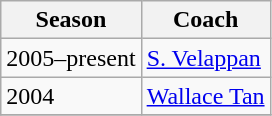<table class="wikitable">
<tr>
<th>Season</th>
<th>Coach</th>
</tr>
<tr>
<td>2005–present</td>
<td> <a href='#'>S. Velappan</a></td>
</tr>
<tr>
<td>2004</td>
<td> <a href='#'>Wallace Tan</a></td>
</tr>
<tr>
</tr>
</table>
